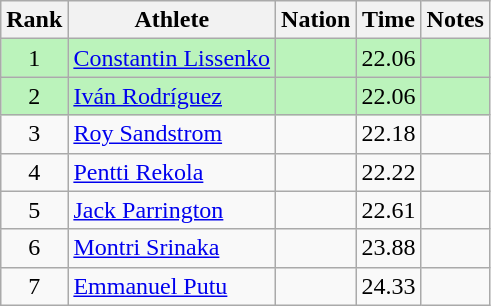<table class="wikitable sortable" style="text-align:center">
<tr>
<th>Rank</th>
<th>Athlete</th>
<th>Nation</th>
<th>Time</th>
<th>Notes</th>
</tr>
<tr bgcolor=bbf3bb>
<td>1</td>
<td align=left><a href='#'>Constantin Lissenko</a></td>
<td align=left></td>
<td>22.06</td>
<td></td>
</tr>
<tr bgcolor=bbf3bb>
<td>2</td>
<td align=left><a href='#'>Iván Rodríguez</a></td>
<td align=left></td>
<td>22.06</td>
<td></td>
</tr>
<tr>
<td>3</td>
<td align=left><a href='#'>Roy Sandstrom</a></td>
<td align=left></td>
<td>22.18</td>
<td></td>
</tr>
<tr>
<td>4</td>
<td align=left><a href='#'>Pentti Rekola</a></td>
<td align=left></td>
<td>22.22</td>
<td></td>
</tr>
<tr>
<td>5</td>
<td align=left><a href='#'>Jack Parrington</a></td>
<td align=left></td>
<td>22.61</td>
<td></td>
</tr>
<tr>
<td>6</td>
<td align=left><a href='#'>Montri Srinaka</a></td>
<td align=left></td>
<td>23.88</td>
<td></td>
</tr>
<tr>
<td>7</td>
<td align=left><a href='#'>Emmanuel Putu</a></td>
<td align=left></td>
<td>24.33</td>
<td></td>
</tr>
</table>
